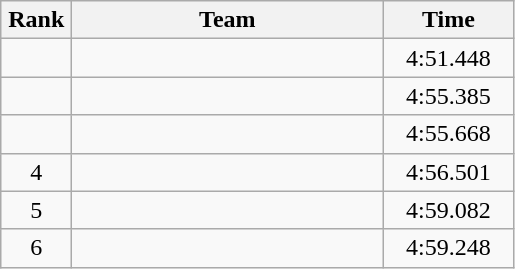<table class=wikitable style="text-align:center">
<tr>
<th width=40>Rank</th>
<th width=200>Team</th>
<th width=80>Time</th>
</tr>
<tr>
<td></td>
<td align=left></td>
<td>4:51.448</td>
</tr>
<tr>
<td></td>
<td align=left></td>
<td>4:55.385</td>
</tr>
<tr>
<td></td>
<td align=left></td>
<td>4:55.668</td>
</tr>
<tr>
<td>4</td>
<td align=left></td>
<td>4:56.501</td>
</tr>
<tr>
<td>5</td>
<td align=left></td>
<td>4:59.082</td>
</tr>
<tr>
<td>6</td>
<td align=left></td>
<td>4:59.248</td>
</tr>
</table>
